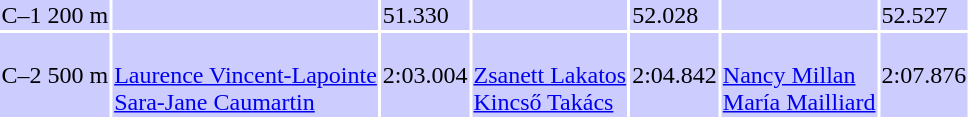<table>
<tr bgcolor=ccccff>
<td>C–1 200 m</td>
<td></td>
<td>51.330</td>
<td></td>
<td>52.028</td>
<td></td>
<td>52.527</td>
</tr>
<tr bgcolor=ccccff>
<td>C–2 500 m</td>
<td><br><a href='#'>Laurence Vincent-Lapointe</a><br><a href='#'>Sara-Jane Caumartin</a></td>
<td>2:03.004</td>
<td><br><a href='#'>Zsanett Lakatos</a><br><a href='#'>Kincső Takács</a></td>
<td>2:04.842</td>
<td><br><a href='#'>Nancy Millan</a><br><a href='#'>María Mailliard</a></td>
<td>2:07.876</td>
</tr>
</table>
